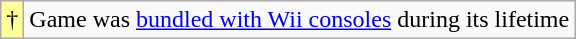<table class="wikitable plainrowheaders">
<tr>
<td bgcolor="#FFFF99" style="text-align:center;">†</td>
<td>Game was <a href='#'>bundled with Wii consoles</a> during its lifetime</td>
</tr>
</table>
